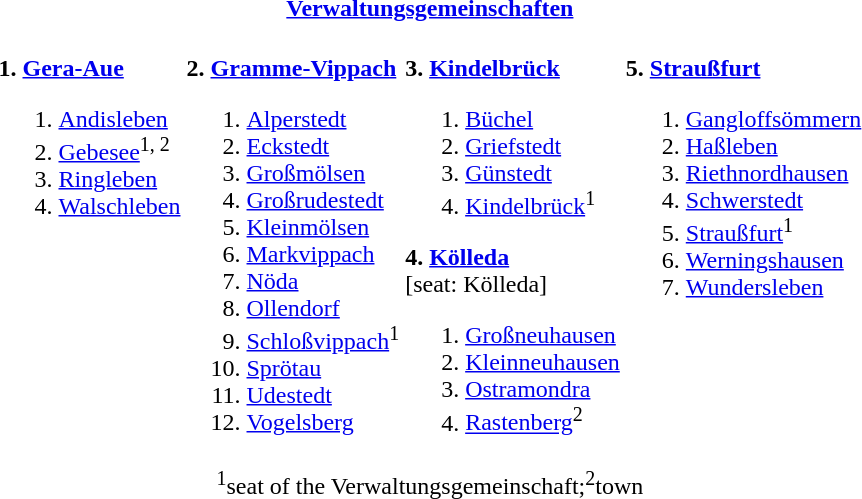<table>
<tr>
<th colspan=4><a href='#'>Verwaltungsgemeinschaften</a></th>
</tr>
<tr valign=top>
<td><br><strong>1. <a href='#'>Gera-Aue</a></strong><ol><li><a href='#'>Andisleben</a></li><li><a href='#'>Gebesee</a><sup>1, 2</sup></li><li><a href='#'>Ringleben</a></li><li><a href='#'>Walschleben</a></li></ol></td>
<td><br><strong>2. <a href='#'>Gramme-Vippach</a></strong><ol><li><a href='#'>Alperstedt</a></li><li><a href='#'>Eckstedt</a></li><li><a href='#'>Großmölsen</a></li><li><a href='#'>Großrudestedt</a></li><li><a href='#'>Kleinmölsen</a></li><li><a href='#'>Markvippach</a></li><li><a href='#'>Nöda</a></li><li><a href='#'>Ollendorf</a></li><li><a href='#'>Schloßvippach</a><sup>1</sup></li><li><a href='#'>Sprötau</a></li><li><a href='#'>Udestedt</a></li><li><a href='#'>Vogelsberg</a></li></ol></td>
<td><br><strong>3. <a href='#'>Kindelbrück</a></strong><ol><li><a href='#'>Büchel</a></li><li><a href='#'>Griefstedt</a></li><li><a href='#'>Günstedt</a></li><li><a href='#'>Kindelbrück</a><sup>1</sup></li></ol><strong>4. <a href='#'>Kölleda</a></strong><br>[seat: Kölleda]<ol><li><a href='#'>Großneuhausen</a></li><li><a href='#'>Kleinneuhausen</a></li><li><a href='#'>Ostramondra</a></li><li><a href='#'>Rastenberg</a><sup>2</sup></li></ol></td>
<td><br><strong>5. <a href='#'>Straußfurt</a></strong><ol><li><a href='#'>Gangloffsömmern</a></li><li><a href='#'>Haßleben</a></li><li><a href='#'>Riethnordhausen</a></li><li><a href='#'>Schwerstedt</a></li><li><a href='#'>Straußfurt</a><sup>1</sup></li><li><a href='#'>Werningshausen</a></li><li><a href='#'>Wundersleben</a></li></ol></td>
</tr>
<tr>
<td colspan=4 align=center><sup>1</sup>seat of the Verwaltungsgemeinschaft;<sup>2</sup>town</td>
</tr>
</table>
